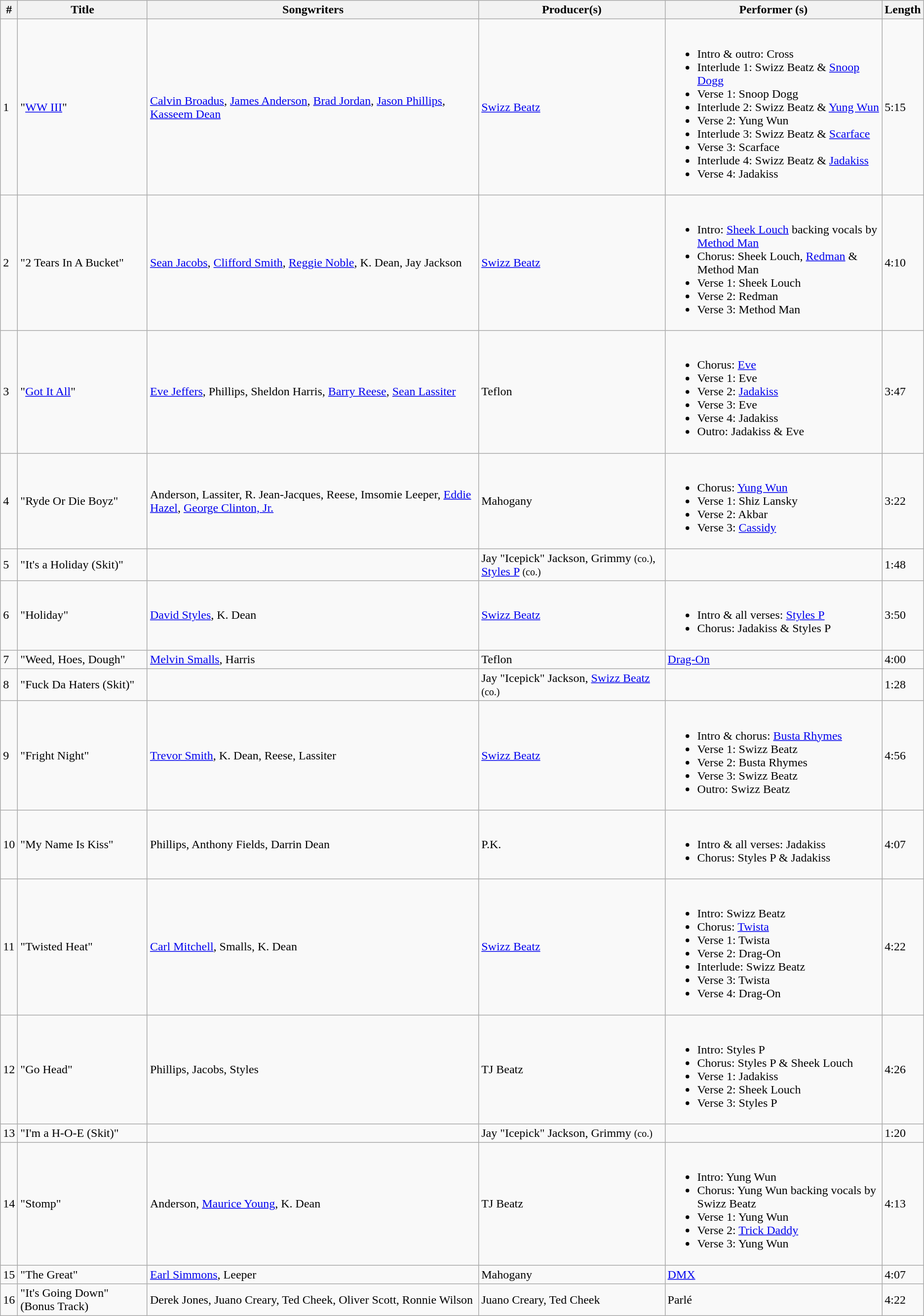<table class="wikitable">
<tr>
<th style="text-align:center;">#</th>
<th style="text-align:center;">Title</th>
<th style="text-align:center;">Songwriters</th>
<th style="text-align:center;">Producer(s)</th>
<th style="text-align:center;">Performer (s)</th>
<th style="text-align:center;">Length</th>
</tr>
<tr>
<td>1</td>
<td>"<a href='#'>WW III</a>"</td>
<td><a href='#'>Calvin Broadus</a>, <a href='#'>James Anderson</a>, <a href='#'>Brad Jordan</a>, <a href='#'>Jason Phillips</a>, <a href='#'>Kasseem Dean</a></td>
<td><a href='#'>Swizz Beatz</a></td>
<td><br><ul><li>Intro & outro: Cross</li><li>Interlude 1: Swizz Beatz & <a href='#'>Snoop Dogg</a></li><li>Verse 1: Snoop Dogg</li><li>Interlude 2: Swizz Beatz & <a href='#'>Yung Wun</a></li><li>Verse 2: Yung Wun</li><li>Interlude 3: Swizz Beatz & <a href='#'>Scarface</a></li><li>Verse 3: Scarface</li><li>Interlude 4: Swizz Beatz & <a href='#'>Jadakiss</a></li><li>Verse 4: Jadakiss</li></ul></td>
<td>5:15</td>
</tr>
<tr>
<td>2</td>
<td>"2 Tears In A Bucket"</td>
<td><a href='#'>Sean Jacobs</a>, <a href='#'>Clifford Smith</a>, <a href='#'>Reggie Noble</a>, K. Dean, Jay Jackson</td>
<td><a href='#'>Swizz Beatz</a></td>
<td><br><ul><li>Intro: <a href='#'>Sheek Louch</a> backing vocals by <a href='#'>Method Man</a></li><li>Chorus: Sheek Louch, <a href='#'>Redman</a> & Method Man</li><li>Verse 1: Sheek Louch</li><li>Verse 2: Redman</li><li>Verse 3: Method Man</li></ul></td>
<td>4:10</td>
</tr>
<tr>
<td>3</td>
<td>"<a href='#'>Got It All</a>"</td>
<td><a href='#'>Eve Jeffers</a>, Phillips, Sheldon Harris, <a href='#'>Barry Reese</a>, <a href='#'>Sean Lassiter</a></td>
<td>Teflon</td>
<td><br><ul><li>Chorus: <a href='#'>Eve</a></li><li>Verse 1: Eve</li><li>Verse 2: <a href='#'>Jadakiss</a></li><li>Verse 3: Eve</li><li>Verse 4: Jadakiss</li><li>Outro: Jadakiss & Eve</li></ul></td>
<td>3:47</td>
</tr>
<tr>
<td>4</td>
<td>"Ryde Or Die Boyz"</td>
<td>Anderson, Lassiter, R. Jean-Jacques, Reese, Imsomie Leeper, <a href='#'>Eddie Hazel</a>, <a href='#'>George Clinton, Jr.</a></td>
<td>Mahogany</td>
<td><br><ul><li>Chorus: <a href='#'>Yung Wun</a></li><li>Verse 1: Shiz Lansky</li><li>Verse 2: Akbar</li><li>Verse 3: <a href='#'>Cassidy</a></li></ul></td>
<td>3:22</td>
</tr>
<tr>
<td>5</td>
<td>"It's a Holiday (Skit)"</td>
<td></td>
<td>Jay "Icepick" Jackson, Grimmy <small>(co.)</small>, <a href='#'>Styles P</a> <small>(co.)</small></td>
<td></td>
<td>1:48</td>
</tr>
<tr>
<td>6</td>
<td>"Holiday"</td>
<td><a href='#'>David Styles</a>, K. Dean</td>
<td><a href='#'>Swizz Beatz</a></td>
<td><br><ul><li>Intro & all verses: <a href='#'>Styles P</a></li><li>Chorus: Jadakiss & Styles P</li></ul></td>
<td>3:50</td>
</tr>
<tr>
<td>7</td>
<td>"Weed, Hoes, Dough"</td>
<td><a href='#'>Melvin Smalls</a>, Harris</td>
<td>Teflon</td>
<td><a href='#'>Drag-On</a></td>
<td>4:00</td>
</tr>
<tr>
<td>8</td>
<td>"Fuck Da Haters (Skit)"</td>
<td></td>
<td>Jay "Icepick" Jackson, <a href='#'>Swizz Beatz</a> <small>(co.)</small></td>
<td></td>
<td>1:28</td>
</tr>
<tr>
<td>9</td>
<td>"Fright Night"</td>
<td><a href='#'>Trevor Smith</a>, K. Dean, Reese, Lassiter</td>
<td><a href='#'>Swizz Beatz</a></td>
<td><br><ul><li>Intro & chorus: <a href='#'>Busta Rhymes</a></li><li>Verse 1: Swizz Beatz</li><li>Verse 2: Busta Rhymes</li><li>Verse 3: Swizz Beatz</li><li>Outro: Swizz Beatz</li></ul></td>
<td>4:56</td>
</tr>
<tr>
<td>10</td>
<td>"My Name Is Kiss"</td>
<td>Phillips, Anthony Fields, Darrin Dean</td>
<td>P.K.</td>
<td><br><ul><li>Intro & all verses: Jadakiss</li><li>Chorus: Styles P & Jadakiss</li></ul></td>
<td>4:07</td>
</tr>
<tr>
<td>11</td>
<td>"Twisted Heat"</td>
<td><a href='#'>Carl Mitchell</a>, Smalls, K. Dean</td>
<td><a href='#'>Swizz Beatz</a></td>
<td><br><ul><li>Intro: Swizz Beatz</li><li>Chorus: <a href='#'>Twista</a></li><li>Verse 1: Twista</li><li>Verse 2: Drag-On</li><li>Interlude: Swizz Beatz</li><li>Verse 3: Twista</li><li>Verse 4: Drag-On</li></ul></td>
<td>4:22</td>
</tr>
<tr>
<td>12</td>
<td>"Go Head"</td>
<td>Phillips, Jacobs, Styles</td>
<td>TJ Beatz</td>
<td><br><ul><li>Intro: Styles P</li><li>Chorus: Styles P & Sheek Louch</li><li>Verse 1: Jadakiss</li><li>Verse 2: Sheek Louch</li><li>Verse 3: Styles P</li></ul></td>
<td>4:26</td>
</tr>
<tr>
<td>13</td>
<td>"I'm a H-O-E (Skit)"</td>
<td></td>
<td>Jay "Icepick" Jackson, Grimmy <small>(co.)</small></td>
<td></td>
<td>1:20</td>
</tr>
<tr>
<td>14</td>
<td>"Stomp"</td>
<td>Anderson, <a href='#'>Maurice Young</a>, K. Dean</td>
<td>TJ Beatz</td>
<td><br><ul><li>Intro: Yung Wun</li><li>Chorus: Yung Wun backing vocals by Swizz Beatz</li><li>Verse 1: Yung Wun</li><li>Verse 2: <a href='#'>Trick Daddy</a></li><li>Verse 3: Yung Wun</li></ul></td>
<td>4:13</td>
</tr>
<tr>
<td>15</td>
<td>"The Great"</td>
<td><a href='#'>Earl Simmons</a>, Leeper</td>
<td>Mahogany</td>
<td><a href='#'>DMX</a></td>
<td>4:07</td>
</tr>
<tr>
<td>16</td>
<td>"It's Going Down" (Bonus Track)</td>
<td>Derek Jones, Juano Creary, Ted Cheek, Oliver Scott, Ronnie Wilson</td>
<td>Juano Creary, Ted Cheek</td>
<td>Parlé</td>
<td>4:22</td>
</tr>
</table>
